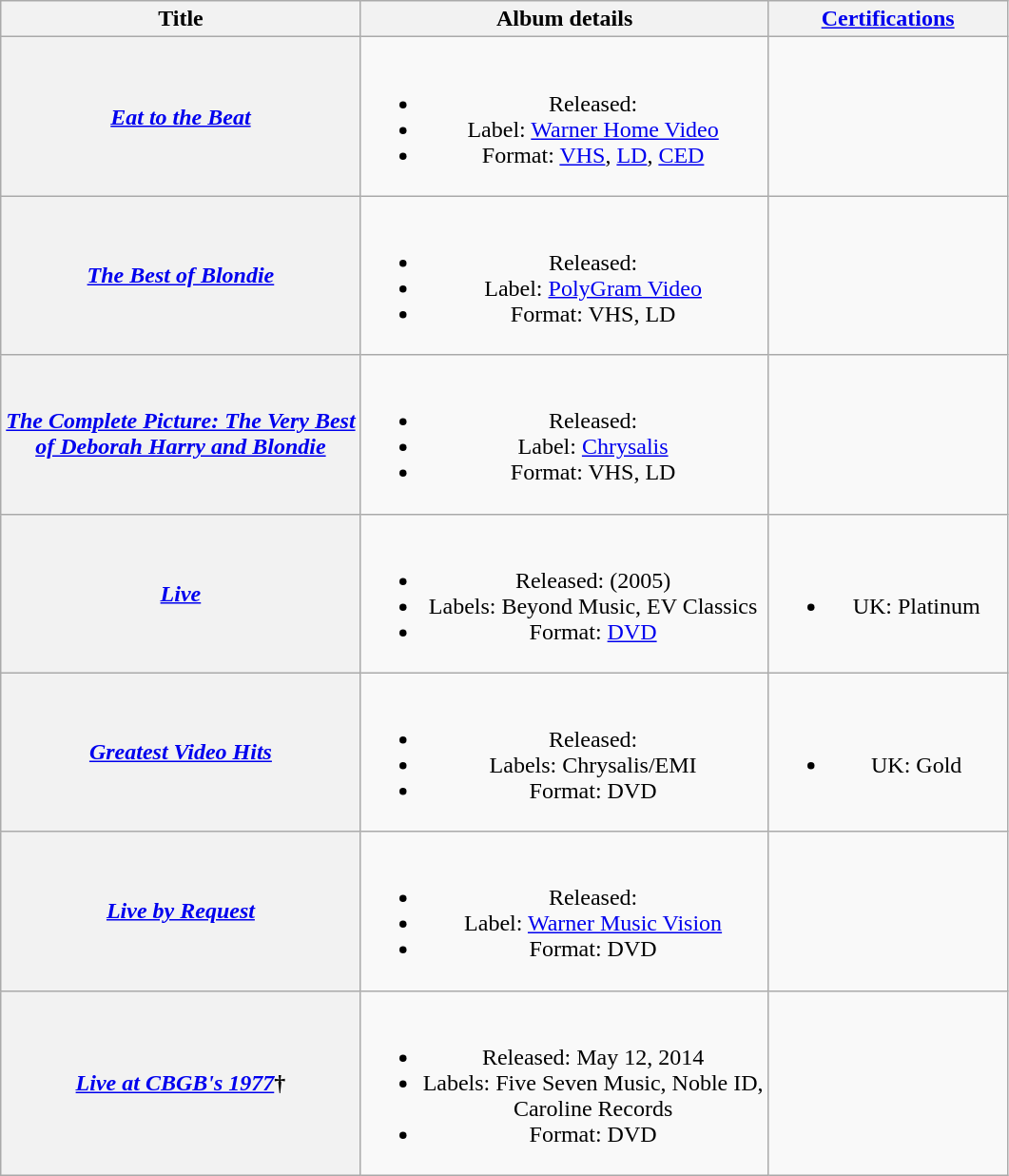<table class="wikitable plainrowheaders" style="text-align:center;" border="1">
<tr>
<th scope="col">Title</th>
<th scope="col">Album details</th>
<th scope="col" style="width:10em;"><a href='#'>Certifications</a></th>
</tr>
<tr>
<th scope="row"><em><a href='#'>Eat to the Beat</a></em></th>
<td><br><ul><li>Released: </li><li>Label: <a href='#'>Warner Home Video</a></li><li>Format: <a href='#'>VHS</a>, <a href='#'>LD</a>, <a href='#'>CED</a></li></ul></td>
<td></td>
</tr>
<tr>
<th scope="row"><em><a href='#'>The Best of Blondie</a></em></th>
<td><br><ul><li>Released: </li><li>Label: <a href='#'>PolyGram Video</a></li><li>Format: VHS, LD</li></ul></td>
<td></td>
</tr>
<tr>
<th scope="row"><em><a href='#'>The Complete Picture: The Very Best<br>of Deborah Harry and Blondie</a></em></th>
<td><br><ul><li>Released: </li><li>Label: <a href='#'>Chrysalis</a></li><li>Format: VHS, LD</li></ul></td>
<td></td>
</tr>
<tr>
<th scope="row"><em><a href='#'>Live</a></em></th>
<td><br><ul><li>Released:  (2005)</li><li>Labels: Beyond Music, EV Classics</li><li>Format: <a href='#'>DVD</a></li></ul></td>
<td><br><ul><li>UK: Platinum</li></ul></td>
</tr>
<tr>
<th scope="row"><em><a href='#'>Greatest Video Hits</a></em></th>
<td><br><ul><li>Released: </li><li>Labels: Chrysalis/EMI</li><li>Format: DVD</li></ul></td>
<td><br><ul><li>UK: Gold</li></ul></td>
</tr>
<tr>
<th scope="row"><em><a href='#'>Live by Request</a></em></th>
<td><br><ul><li>Released: </li><li>Label: <a href='#'>Warner Music Vision</a></li><li>Format: DVD</li></ul></td>
<td></td>
</tr>
<tr>
<th scope="row"><em><a href='#'>Live at CBGB's 1977</a></em>†</th>
<td><br><ul><li>Released: May 12, 2014</li><li>Labels: Five Seven Music, Noble ID,<br>Caroline Records</li><li>Format: DVD</li></ul></td>
<td></td>
</tr>
</table>
